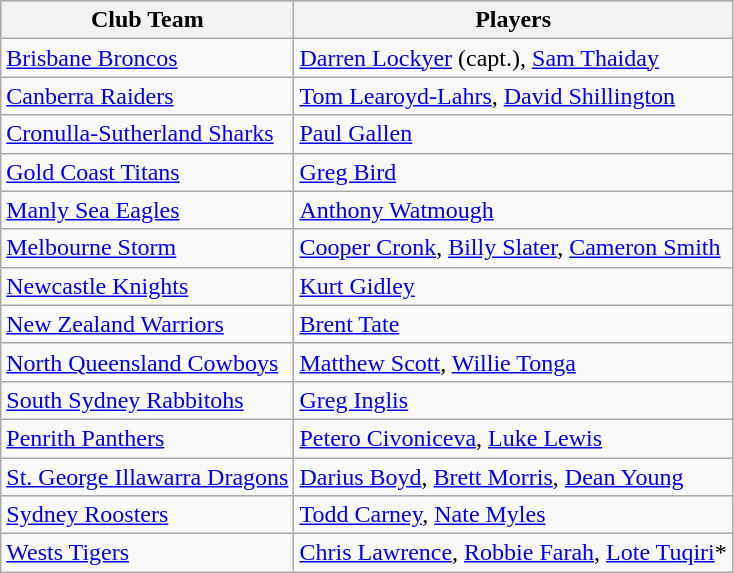<table class="wikitable">
<tr style="background:#bdb76b;">
<th>Club Team</th>
<th>Players</th>
</tr>
<tr>
<td> <a href='#'>Brisbane Broncos</a></td>
<td><a href='#'>Darren Lockyer</a> (capt.), <a href='#'>Sam Thaiday</a></td>
</tr>
<tr>
<td> <a href='#'>Canberra Raiders</a></td>
<td><a href='#'>Tom Learoyd-Lahrs</a>, <a href='#'>David Shillington</a></td>
</tr>
<tr>
<td> <a href='#'>Cronulla-Sutherland Sharks</a></td>
<td><a href='#'>Paul Gallen</a></td>
</tr>
<tr>
<td> <a href='#'>Gold Coast Titans</a></td>
<td><a href='#'>Greg Bird</a></td>
</tr>
<tr>
<td> <a href='#'>Manly Sea Eagles</a></td>
<td><a href='#'>Anthony Watmough</a></td>
</tr>
<tr>
<td> <a href='#'>Melbourne Storm</a></td>
<td><a href='#'>Cooper Cronk</a>, <a href='#'>Billy Slater</a>, <a href='#'>Cameron Smith</a></td>
</tr>
<tr>
<td> <a href='#'>Newcastle Knights</a></td>
<td><a href='#'>Kurt Gidley</a></td>
</tr>
<tr>
<td> <a href='#'>New Zealand Warriors</a></td>
<td><a href='#'>Brent Tate</a></td>
</tr>
<tr>
<td> <a href='#'>North Queensland Cowboys</a></td>
<td><a href='#'>Matthew Scott</a>, <a href='#'>Willie Tonga</a></td>
</tr>
<tr>
<td> <a href='#'>South Sydney Rabbitohs</a></td>
<td><a href='#'>Greg Inglis</a></td>
</tr>
<tr>
<td> <a href='#'>Penrith Panthers</a></td>
<td><a href='#'>Petero Civoniceva</a>, <a href='#'>Luke Lewis</a></td>
</tr>
<tr>
<td> <a href='#'>St. George Illawarra Dragons</a></td>
<td><a href='#'>Darius Boyd</a>, <a href='#'>Brett Morris</a>, <a href='#'>Dean Young</a></td>
</tr>
<tr>
<td> <a href='#'>Sydney Roosters</a></td>
<td><a href='#'>Todd Carney</a>, <a href='#'>Nate Myles</a></td>
</tr>
<tr>
<td> <a href='#'>Wests Tigers</a></td>
<td><a href='#'>Chris Lawrence</a>, <a href='#'>Robbie Farah</a>, <a href='#'>Lote Tuqiri</a>*</td>
</tr>
</table>
